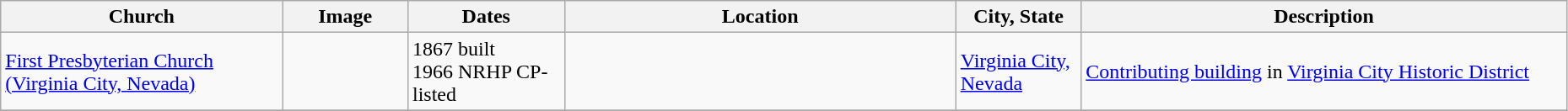<table class="wikitable sortable" style="width:98%">
<tr>
<th width = 18%><strong>Church</strong></th>
<th width = 8% class="unsortable"><strong>Image</strong></th>
<th width = 10%><strong>Dates</strong></th>
<th width = 25%><strong>Location</strong></th>
<th width = 8%><strong>City, State</strong></th>
<th class="unsortable"><strong>Description</strong></th>
</tr>
<tr>
<td><a href='#'>First Presbyterian Church (Virginia City, Nevada)</a></td>
<td></td>
<td>1867 built<br>1966 NRHP CP-listed</td>
<td></td>
<td><a href='#'>Virginia City, Nevada</a></td>
<td><a href='#'>Contributing building</a> in <a href='#'>Virginia City Historic District</a></td>
</tr>
<tr>
</tr>
</table>
